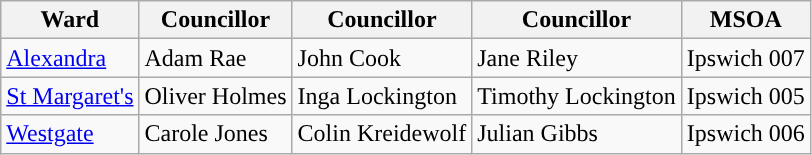<table class="wikitable">
<tr>
<th>Ward</th>
<th>Councillor</th>
<th>Councillor</th>
<th>Councillor</th>
<th>MSOA</th>
</tr>
<tr>
<td><a href='#'>Alexandra</a></td>
<td ! style="background-color:">Adam Rae</td>
<td ! style="background-color:">John Cook</td>
<td ! style="background-color:">Jane Riley</td>
<td>Ipswich 007</td>
</tr>
<tr>
<td><a href='#'>St Margaret's</a></td>
<td ! style="background-color:">Oliver Holmes</td>
<td ! style="background-color:">Inga Lockington</td>
<td ! style="background-color:">Timothy Lockington</td>
<td>Ipswich 005</td>
</tr>
<tr>
<td><a href='#'>Westgate</a></td>
<td ! style="background-color:">Carole Jones</td>
<td ! style="background-color:">Colin Kreidewolf</td>
<td ! style="background-color:">Julian Gibbs</td>
<td>Ipswich 006</td>
</tr>
</table>
